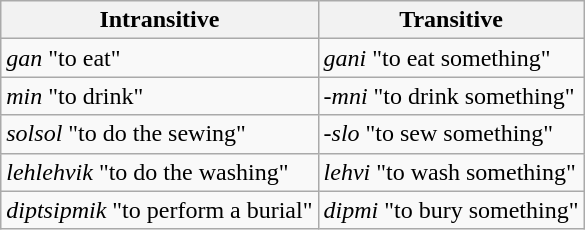<table class="wikitable">
<tr>
<th>Intransitive</th>
<th>Transitive</th>
</tr>
<tr ->
<td><em>gan</em> "to eat"</td>
<td><em>gani</em> "to eat something"</td>
</tr>
<tr ->
<td><em>min</em> "to drink"</td>
<td><em>-mni</em> "to drink something"</td>
</tr>
<tr ->
<td><em>solsol</em> "to do the sewing"</td>
<td><em>-slo</em> "to sew something"</td>
</tr>
<tr ->
<td><em>lehlehvik</em> "to do the washing"</td>
<td><em>lehvi</em> "to wash something"</td>
</tr>
<tr ->
<td><em>diptsipmik</em> "to perform a burial"</td>
<td><em>dipmi</em> "to bury something"</td>
</tr>
</table>
